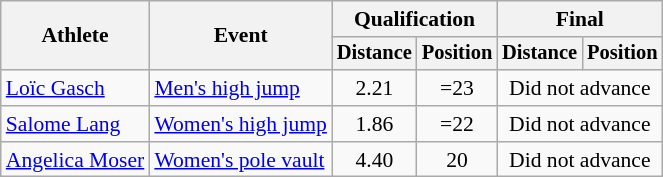<table class=wikitable style=font-size:90%;text-align:center>
<tr>
<th rowspan=2>Athlete</th>
<th rowspan=2>Event</th>
<th colspan=2>Qualification</th>
<th colspan=2>Final</th>
</tr>
<tr style=font-size:95%>
<th>Distance</th>
<th>Position</th>
<th>Distance</th>
<th>Position</th>
</tr>
<tr>
<td align=left><a href='#'>Loïc Gasch</a></td>
<td align=left><a href='#'>Men's high jump</a></td>
<td>2.21</td>
<td>=23</td>
<td colspan=2>Did not advance</td>
</tr>
<tr>
<td align=left><a href='#'>Salome Lang</a></td>
<td align=left><a href='#'>Women's high jump</a></td>
<td>1.86</td>
<td>=22</td>
<td colspan=2>Did not advance</td>
</tr>
<tr>
<td align=left><a href='#'>Angelica Moser</a></td>
<td align=left><a href='#'>Women's pole vault</a></td>
<td>4.40</td>
<td>20</td>
<td colspan=2>Did not advance</td>
</tr>
</table>
